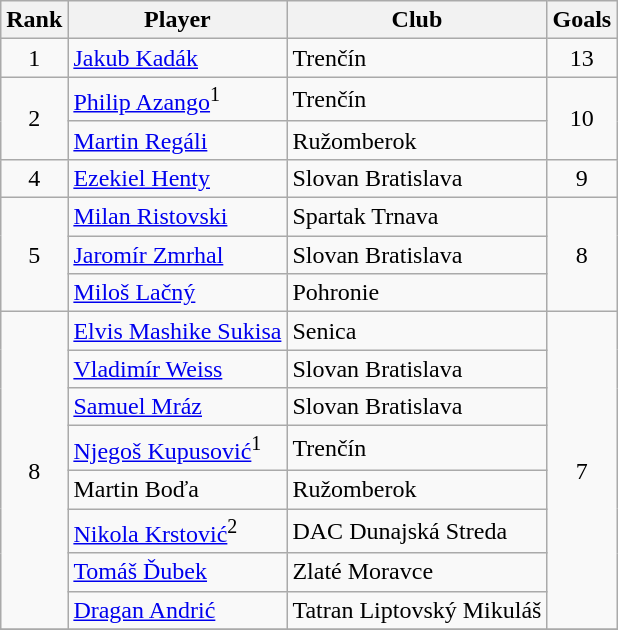<table class="wikitable" style="text-align:center">
<tr>
<th>Rank</th>
<th>Player</th>
<th>Club</th>
<th>Goals</th>
</tr>
<tr>
<td>1</td>
<td align="left"> <a href='#'>Jakub Kadák</a></td>
<td align="left">Trenčín</td>
<td>13</td>
</tr>
<tr>
<td rowspan="2">2</td>
<td align="left"> <a href='#'>Philip Azango</a><sup>1</sup></td>
<td align="left">Trenčín</td>
<td rowspan="2">10</td>
</tr>
<tr>
<td align="left"> <a href='#'>Martin Regáli</a></td>
<td align="left">Ružomberok</td>
</tr>
<tr>
<td>4</td>
<td align="left"> <a href='#'>Ezekiel Henty</a></td>
<td align="left">Slovan Bratislava</td>
<td>9</td>
</tr>
<tr>
<td rowspan="3">5</td>
<td align="left"> <a href='#'>Milan Ristovski</a></td>
<td align="left">Spartak Trnava</td>
<td rowspan="3">8</td>
</tr>
<tr>
<td align="left"> <a href='#'>Jaromír Zmrhal</a></td>
<td align="left">Slovan Bratislava</td>
</tr>
<tr>
<td align="left"> <a href='#'>Miloš Lačný</a></td>
<td align="left">Pohronie</td>
</tr>
<tr>
<td rowspan="8">8</td>
<td align="left"> <a href='#'>Elvis Mashike Sukisa</a></td>
<td align="left">Senica</td>
<td rowspan=8">7</td>
</tr>
<tr>
<td align="left"> <a href='#'>Vladimír Weiss</a></td>
<td align="left">Slovan Bratislava</td>
</tr>
<tr>
<td align="left"> <a href='#'>Samuel Mráz</a></td>
<td align="left">Slovan Bratislava</td>
</tr>
<tr>
<td align="left"> <a href='#'>Njegoš Kupusović</a><sup>1</sup></td>
<td align="left">Trenčín</td>
</tr>
<tr>
<td align="left"> Martin Boďa</td>
<td align="left">Ružomberok</td>
</tr>
<tr>
<td align="left"> <a href='#'>Nikola Krstović</a><sup>2</sup></td>
<td align="left">DAC Dunajská Streda</td>
</tr>
<tr>
<td align="left"> <a href='#'>Tomáš Ďubek</a></td>
<td align="left">Zlaté Moravce</td>
</tr>
<tr>
<td align="left"> <a href='#'>Dragan Andrić</a></td>
<td align="left">Tatran Liptovský Mikuláš</td>
</tr>
<tr>
</tr>
</table>
